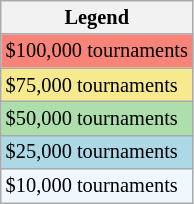<table class=wikitable style=font-size:85%>
<tr>
<th>Legend</th>
</tr>
<tr style="background:#f88379;">
<td>$100,000 tournaments</td>
</tr>
<tr style="background:#f7e98e;">
<td>$75,000 tournaments</td>
</tr>
<tr style="background:#addfad;">
<td>$50,000 tournaments</td>
</tr>
<tr style="background:lightblue;">
<td>$25,000 tournaments</td>
</tr>
<tr style="background:#f0f8ff;">
<td>$10,000 tournaments</td>
</tr>
</table>
